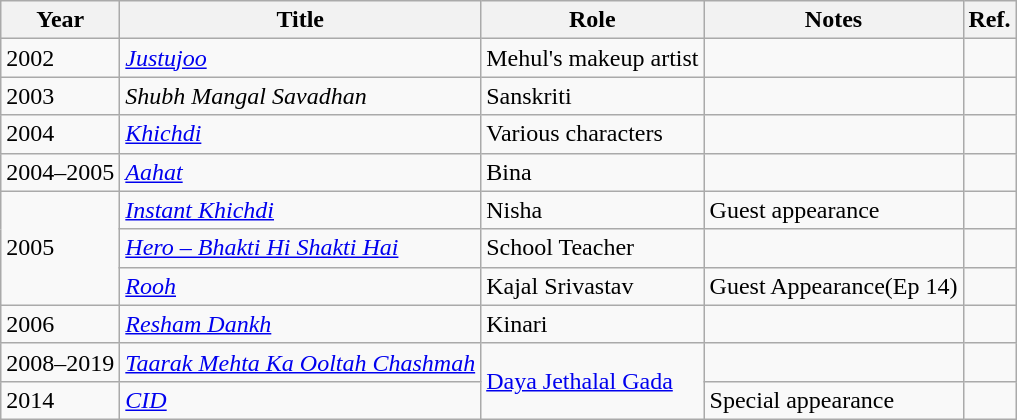<table class="wikitable sortable">
<tr>
<th>Year</th>
<th>Title</th>
<th>Role</th>
<th class="unsortable">Notes</th>
<th class="unsortable">Ref.</th>
</tr>
<tr>
<td>2002</td>
<td><em><a href='#'>Justujoo</a></em></td>
<td>Mehul's makeup artist</td>
<td></td>
<td></td>
</tr>
<tr>
<td>2003</td>
<td><em>Shubh Mangal Savadhan</em></td>
<td>Sanskriti</td>
<td></td>
<td></td>
</tr>
<tr>
<td>2004</td>
<td><em><a href='#'>Khichdi</a></em></td>
<td>Various characters</td>
<td></td>
<td></td>
</tr>
<tr>
<td>2004–2005</td>
<td><em><a href='#'>Aahat</a></em></td>
<td>Bina</td>
<td></td>
<td></td>
</tr>
<tr>
<td rowspan="3">2005</td>
<td><em><a href='#'>Instant Khichdi</a></em></td>
<td>Nisha</td>
<td>Guest appearance</td>
<td></td>
</tr>
<tr>
<td><em><a href='#'>Hero – Bhakti Hi Shakti Hai</a></em></td>
<td>School Teacher</td>
<td></td>
<td></td>
</tr>
<tr>
<td><em><a href='#'>Rooh</a></em></td>
<td>Kajal Srivastav</td>
<td>Guest Appearance(Ep 14)</td>
<td></td>
</tr>
<tr>
<td>2006</td>
<td><em><a href='#'>Resham Dankh</a></em></td>
<td>Kinari</td>
<td></td>
<td></td>
</tr>
<tr>
<td>2008–2019</td>
<td><em><a href='#'>Taarak Mehta Ka Ooltah Chashmah</a></em></td>
<td rowspan="2"><a href='#'>Daya Jethalal Gada</a></td>
<td></td>
<td></td>
</tr>
<tr>
<td>2014</td>
<td><em><a href='#'>CID</a></em></td>
<td>Special appearance</td>
<td></td>
</tr>
</table>
